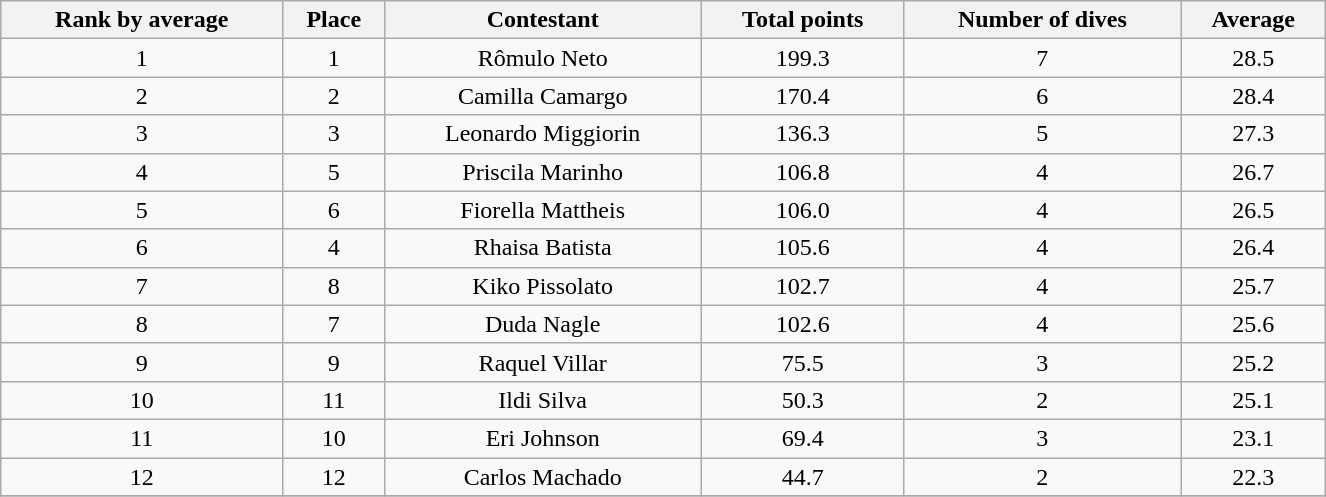<table class="wikitable sortable"  style="margin:auto; text-align:center; white-space:nowrap; width:70%;">
<tr>
<th>Rank by average</th>
<th>Place</th>
<th>Contestant</th>
<th>Total points</th>
<th>Number of dives</th>
<th>Average</th>
</tr>
<tr>
<td>1</td>
<td>1</td>
<td>Rômulo Neto</td>
<td>199.3</td>
<td>7</td>
<td>28.5</td>
</tr>
<tr>
<td>2</td>
<td>2</td>
<td>Camilla Camargo</td>
<td>170.4</td>
<td>6</td>
<td>28.4</td>
</tr>
<tr>
<td>3</td>
<td>3</td>
<td>Leonardo Miggiorin</td>
<td>136.3</td>
<td>5</td>
<td>27.3</td>
</tr>
<tr>
<td>4</td>
<td>5</td>
<td>Priscila Marinho</td>
<td>106.8</td>
<td>4</td>
<td>26.7</td>
</tr>
<tr>
<td>5</td>
<td>6</td>
<td>Fiorella Mattheis</td>
<td>106.0</td>
<td>4</td>
<td>26.5</td>
</tr>
<tr>
<td>6</td>
<td>4</td>
<td>Rhaisa Batista</td>
<td>105.6</td>
<td>4</td>
<td>26.4</td>
</tr>
<tr>
<td>7</td>
<td>8</td>
<td>Kiko Pissolato</td>
<td>102.7</td>
<td>4</td>
<td>25.7</td>
</tr>
<tr>
<td>8</td>
<td>7</td>
<td>Duda Nagle</td>
<td>102.6</td>
<td>4</td>
<td>25.6</td>
</tr>
<tr>
<td>9</td>
<td>9</td>
<td>Raquel Villar</td>
<td>75.5</td>
<td>3</td>
<td>25.2</td>
</tr>
<tr>
<td>10</td>
<td>11</td>
<td>Ildi Silva</td>
<td>50.3</td>
<td>2</td>
<td>25.1</td>
</tr>
<tr>
<td>11</td>
<td>10</td>
<td>Eri Johnson</td>
<td>69.4</td>
<td>3</td>
<td>23.1</td>
</tr>
<tr>
<td>12</td>
<td>12</td>
<td>Carlos Machado</td>
<td>44.7</td>
<td>2</td>
<td>22.3</td>
</tr>
<tr>
</tr>
</table>
